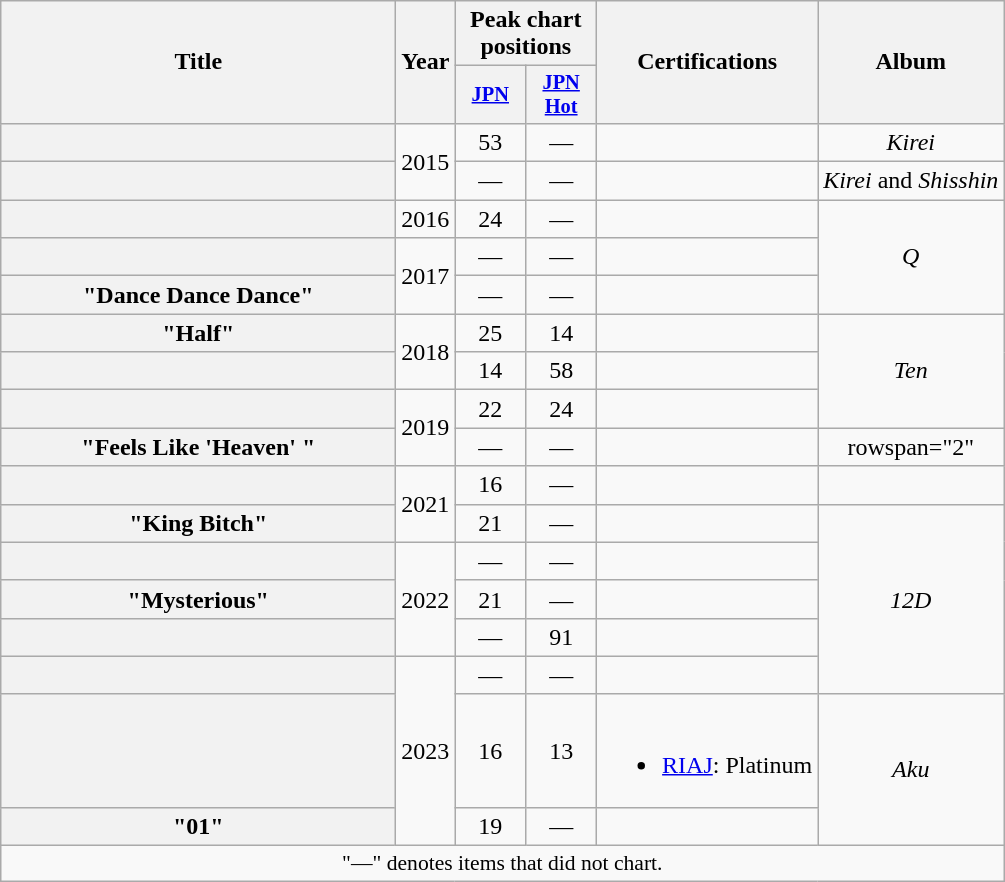<table class="wikitable plainrowheaders" style="text-align:center;">
<tr>
<th scope="col" rowspan="2" style="width:16em;">Title</th>
<th scope="col" rowspan="2">Year</th>
<th scope="col" colspan="2">Peak chart positions</th>
<th scope="col" rowspan="2">Certifications</th>
<th scope="col" rowspan="2">Album</th>
</tr>
<tr>
<th style="width:3em;font-size:85%"><a href='#'>JPN</a><br></th>
<th style="width:3em;font-size:85%"><a href='#'>JPN<br>Hot</a><br></th>
</tr>
<tr>
<th scope="row"></th>
<td rowspan="2">2015</td>
<td>53</td>
<td>—</td>
<td></td>
<td><em>Kirei</em></td>
</tr>
<tr>
<th scope="row"><br></th>
<td>—</td>
<td>—</td>
<td></td>
<td><em>Kirei</em> and <em>Shisshin</em></td>
</tr>
<tr>
<th scope="row"></th>
<td>2016</td>
<td>24</td>
<td>—</td>
<td></td>
<td rowspan="3"><em>Q</em></td>
</tr>
<tr>
<th scope="row"></th>
<td rowspan="2">2017</td>
<td>—</td>
<td>—</td>
<td></td>
</tr>
<tr>
<th scope="row">"Dance Dance Dance"</th>
<td>—</td>
<td>—</td>
<td></td>
</tr>
<tr>
<th scope="row">"Half"</th>
<td rowspan="2">2018</td>
<td>25</td>
<td>14</td>
<td></td>
<td rowspan="3"><em>Ten</em></td>
</tr>
<tr>
<th scope="row"></th>
<td>14</td>
<td>58</td>
<td></td>
</tr>
<tr>
<th scope="row"></th>
<td rowspan="2">2019</td>
<td>22</td>
<td>24</td>
<td></td>
</tr>
<tr>
<th scope="row">"Feels Like 'Heaven' "</th>
<td>—</td>
<td>—</td>
<td></td>
<td>rowspan="2" </td>
</tr>
<tr>
<th scope="row"></th>
<td rowspan="2">2021</td>
<td>16</td>
<td>—</td>
<td></td>
</tr>
<tr>
<th scope="row">"King Bitch"</th>
<td>21</td>
<td>—</td>
<td></td>
<td rowspan="5"><em>12D</em></td>
</tr>
<tr>
<th scope="row"></th>
<td rowspan="3">2022</td>
<td>—</td>
<td>—</td>
<td></td>
</tr>
<tr>
<th scope="row">"Mysterious"</th>
<td>21</td>
<td>—</td>
<td></td>
</tr>
<tr>
<th scope="row"></th>
<td>—</td>
<td>91</td>
<td></td>
</tr>
<tr>
<th scope="row"><br></th>
<td rowspan="3">2023</td>
<td>—</td>
<td>—</td>
<td></td>
</tr>
<tr>
<th scope="row"></th>
<td>16</td>
<td>13</td>
<td><br><ul><li><a href='#'>RIAJ</a>: Platinum </li></ul></td>
<td rowspan="2"><em>Aku</em></td>
</tr>
<tr>
<th scope="row">"01"</th>
<td>19</td>
<td>—</td>
<td></td>
</tr>
<tr>
<td colspan="12" align="center" style="font-size:90%;">"—" denotes items that did not chart.</td>
</tr>
</table>
